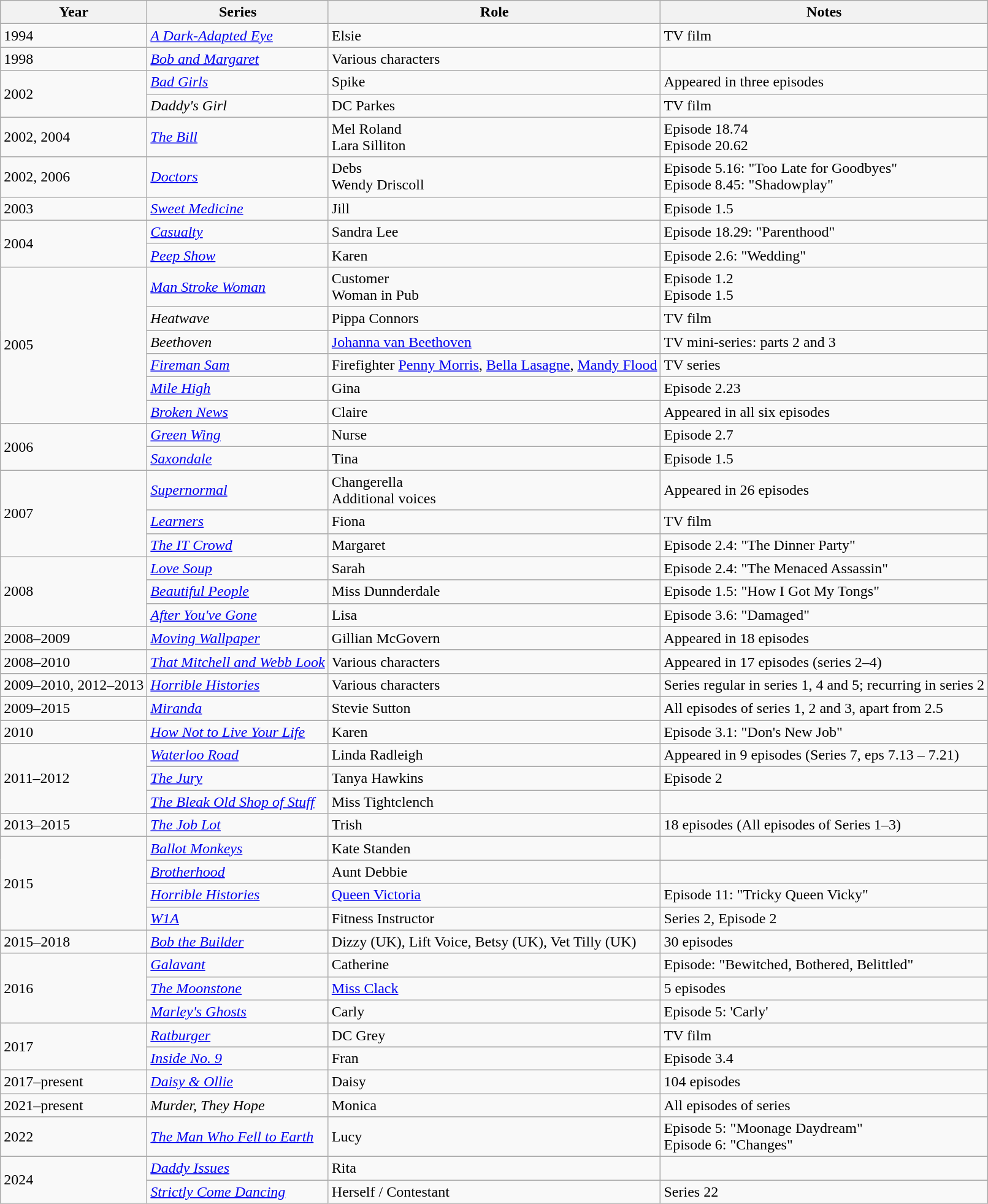<table class="wikitable">
<tr>
<th>Year</th>
<th>Series</th>
<th>Role</th>
<th>Notes</th>
</tr>
<tr>
<td>1994</td>
<td><em><a href='#'>A Dark-Adapted Eye</a></em></td>
<td>Elsie</td>
<td>TV film</td>
</tr>
<tr>
<td>1998</td>
<td><em><a href='#'>Bob and Margaret</a></em></td>
<td>Various characters</td>
<td></td>
</tr>
<tr>
<td rowspan="2">2002</td>
<td><em><a href='#'>Bad Girls</a></em></td>
<td>Spike</td>
<td>Appeared in three episodes</td>
</tr>
<tr>
<td><em>Daddy's Girl</em></td>
<td>DC Parkes</td>
<td>TV film</td>
</tr>
<tr>
<td>2002, 2004</td>
<td><em><a href='#'>The Bill</a></em></td>
<td>Mel Roland<br>Lara Silliton</td>
<td>Episode 18.74<br>Episode 20.62</td>
</tr>
<tr>
<td>2002, 2006</td>
<td><em><a href='#'>Doctors</a></em></td>
<td>Debs<br>Wendy Driscoll</td>
<td>Episode 5.16: "Too Late for Goodbyes"<br>Episode 8.45: "Shadowplay"</td>
</tr>
<tr>
<td>2003</td>
<td><em><a href='#'>Sweet Medicine</a></em></td>
<td>Jill</td>
<td>Episode 1.5</td>
</tr>
<tr>
<td rowspan="2">2004</td>
<td><em><a href='#'>Casualty</a></em></td>
<td>Sandra Lee</td>
<td>Episode 18.29: "Parenthood"</td>
</tr>
<tr>
<td><em><a href='#'>Peep Show</a></em></td>
<td>Karen</td>
<td>Episode 2.6: "Wedding"</td>
</tr>
<tr>
<td rowspan="6">2005</td>
<td><em><a href='#'>Man Stroke Woman</a></em></td>
<td>Customer<br>Woman in Pub</td>
<td>Episode 1.2<br>Episode 1.5</td>
</tr>
<tr>
<td><em>Heatwave</em></td>
<td>Pippa Connors</td>
<td>TV film</td>
</tr>
<tr>
<td><em>Beethoven</em></td>
<td><a href='#'>Johanna van Beethoven</a></td>
<td>TV mini-series: parts 2 and 3</td>
</tr>
<tr>
<td><em><a href='#'>Fireman Sam</a></em></td>
<td>Firefighter <a href='#'>Penny Morris</a>, <a href='#'>Bella Lasagne</a>, <a href='#'>Mandy Flood</a></td>
<td>TV series</td>
</tr>
<tr>
<td><em><a href='#'>Mile High</a></em></td>
<td>Gina</td>
<td>Episode 2.23</td>
</tr>
<tr>
<td><em><a href='#'>Broken News</a></em></td>
<td>Claire</td>
<td>Appeared in all six episodes</td>
</tr>
<tr>
<td rowspan="2">2006</td>
<td><em><a href='#'>Green Wing</a></em></td>
<td>Nurse</td>
<td>Episode 2.7</td>
</tr>
<tr>
<td><em><a href='#'>Saxondale</a></em></td>
<td>Tina</td>
<td>Episode 1.5</td>
</tr>
<tr>
<td rowspan="3">2007</td>
<td><em><a href='#'>Supernormal</a></em></td>
<td>Changerella<br>Additional voices</td>
<td>Appeared in 26 episodes</td>
</tr>
<tr>
<td><em><a href='#'>Learners</a></em></td>
<td>Fiona</td>
<td>TV film</td>
</tr>
<tr>
<td><em><a href='#'>The IT Crowd</a></em></td>
<td>Margaret</td>
<td>Episode 2.4: "The Dinner Party"</td>
</tr>
<tr>
<td rowspan="3">2008</td>
<td><em><a href='#'>Love Soup</a></em></td>
<td>Sarah</td>
<td>Episode 2.4: "The Menaced Assassin"</td>
</tr>
<tr>
<td><em><a href='#'>Beautiful People</a></em></td>
<td>Miss Dunnderdale</td>
<td>Episode 1.5: "How I Got My Tongs"</td>
</tr>
<tr>
<td><em><a href='#'>After You've Gone</a></em></td>
<td>Lisa</td>
<td>Episode 3.6: "Damaged"</td>
</tr>
<tr>
<td>2008–2009</td>
<td><em><a href='#'>Moving Wallpaper</a></em></td>
<td>Gillian McGovern</td>
<td>Appeared in 18 episodes</td>
</tr>
<tr>
<td>2008–2010</td>
<td><em><a href='#'>That Mitchell and Webb Look</a></em></td>
<td>Various characters</td>
<td>Appeared in 17 episodes (series 2–4)</td>
</tr>
<tr>
<td>2009–2010, 2012–2013</td>
<td><em><a href='#'>Horrible Histories</a></em></td>
<td>Various characters</td>
<td>Series regular in series 1, 4 and 5; recurring in series 2</td>
</tr>
<tr>
<td>2009–2015</td>
<td><em><a href='#'>Miranda</a></em></td>
<td>Stevie Sutton</td>
<td>All episodes of series 1, 2 and 3, apart from 2.5</td>
</tr>
<tr>
<td>2010</td>
<td><em><a href='#'>How Not to Live Your Life</a></em></td>
<td>Karen</td>
<td>Episode 3.1: "Don's New Job"</td>
</tr>
<tr>
<td rowspan="3">2011–2012</td>
<td><em><a href='#'>Waterloo Road</a></em></td>
<td>Linda Radleigh</td>
<td>Appeared in 9 episodes (Series 7, eps 7.13 – 7.21)</td>
</tr>
<tr>
<td><em><a href='#'>The Jury</a></em></td>
<td>Tanya Hawkins</td>
<td>Episode 2</td>
</tr>
<tr>
<td><em><a href='#'>The Bleak Old Shop of Stuff</a></em></td>
<td>Miss Tightclench</td>
<td></td>
</tr>
<tr>
<td>2013–2015</td>
<td><em><a href='#'>The Job Lot</a></em></td>
<td>Trish</td>
<td>18 episodes (All episodes of Series 1–3)</td>
</tr>
<tr>
<td rowspan="4">2015</td>
<td><em><a href='#'>Ballot Monkeys</a></em></td>
<td>Kate Standen</td>
<td></td>
</tr>
<tr>
<td><em><a href='#'>Brotherhood</a></em></td>
<td>Aunt Debbie</td>
<td></td>
</tr>
<tr>
<td><em><a href='#'>Horrible Histories</a></em></td>
<td><a href='#'>Queen Victoria</a></td>
<td>Episode 11: "Tricky Queen Vicky"</td>
</tr>
<tr>
<td><em><a href='#'>W1A</a></em></td>
<td>Fitness Instructor</td>
<td>Series 2, Episode 2</td>
</tr>
<tr>
<td>2015–2018</td>
<td><em><a href='#'>Bob the Builder</a></em></td>
<td>Dizzy (UK), Lift Voice, Betsy (UK), Vet Tilly (UK)</td>
<td>30 episodes</td>
</tr>
<tr>
<td rowspan="3">2016</td>
<td><em><a href='#'>Galavant</a></em></td>
<td>Catherine</td>
<td>Episode: "Bewitched, Bothered, Belittled"</td>
</tr>
<tr>
<td><em><a href='#'>The Moonstone</a></em></td>
<td><a href='#'>Miss Clack</a></td>
<td>5 episodes</td>
</tr>
<tr>
<td><em><a href='#'>Marley's Ghosts</a></em></td>
<td>Carly</td>
<td>Episode 5: 'Carly'</td>
</tr>
<tr>
<td rowspan="2">2017</td>
<td><em><a href='#'>Ratburger</a></em></td>
<td>DC Grey</td>
<td>TV film</td>
</tr>
<tr>
<td><em><a href='#'>Inside No. 9</a></em></td>
<td>Fran</td>
<td>Episode 3.4</td>
</tr>
<tr>
<td>2017–present</td>
<td><em><a href='#'>Daisy & Ollie</a></em></td>
<td>Daisy</td>
<td>104 episodes</td>
</tr>
<tr>
<td>2021–present</td>
<td><em>Murder, They Hope</em></td>
<td>Monica</td>
<td>All episodes of series</td>
</tr>
<tr>
<td>2022</td>
<td><em><a href='#'>The Man Who Fell to Earth</a></em></td>
<td>Lucy</td>
<td>Episode 5: "Moonage Daydream"<br>Episode 6: "Changes"</td>
</tr>
<tr>
<td rowspan="2">2024</td>
<td><em><a href='#'>Daddy Issues</a></em></td>
<td>Rita</td>
<td></td>
</tr>
<tr>
<td><em><a href='#'>Strictly Come Dancing</a></em></td>
<td>Herself / Contestant</td>
<td>Series 22</td>
</tr>
</table>
